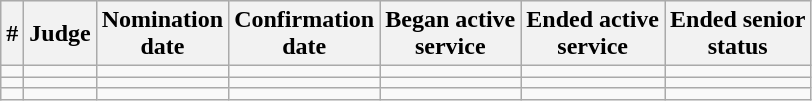<table class="sortable wikitable">
<tr bgcolor="#ececec">
<th>#</th>
<th>Judge</th>
<th>Nomination<br>date</th>
<th>Confirmation<br>date</th>
<th>Began active<br>service</th>
<th>Ended active<br>service</th>
<th>Ended senior<br>status</th>
</tr>
<tr>
<td></td>
<td></td>
<td></td>
<td></td>
<td></td>
<td></td>
<td align="center"></td>
</tr>
<tr>
<td></td>
<td></td>
<td></td>
<td></td>
<td></td>
<td></td>
<td align="center"></td>
</tr>
<tr>
<td></td>
<td></td>
<td></td>
<td></td>
<td></td>
<td></td>
<td></td>
</tr>
</table>
